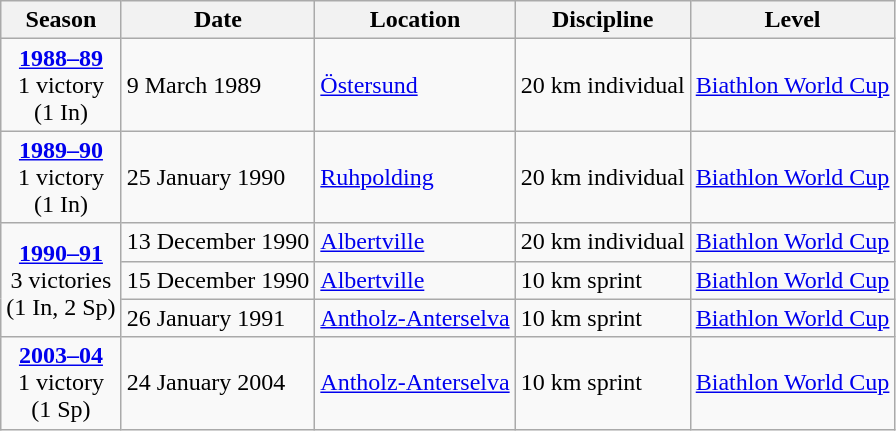<table class="wikitable">
<tr>
<th>Season</th>
<th>Date</th>
<th>Location</th>
<th>Discipline</th>
<th>Level</th>
</tr>
<tr>
<td rowspan="1" style="text-align:center;"><strong><a href='#'>1988–89</a></strong> <br> 1 victory <br> (1 In)</td>
<td>9 March 1989</td>
<td> <a href='#'>Östersund</a></td>
<td>20 km individual</td>
<td><a href='#'>Biathlon World Cup</a></td>
</tr>
<tr>
<td rowspan="1" style="text-align:center;"><strong><a href='#'>1989–90</a></strong> <br> 1 victory <br> (1 In)</td>
<td>25 January 1990</td>
<td> <a href='#'>Ruhpolding</a></td>
<td>20 km individual</td>
<td><a href='#'>Biathlon World Cup</a></td>
</tr>
<tr>
<td rowspan="3" style="text-align:center;"><strong><a href='#'>1990–91</a></strong> <br> 3 victories <br> (1 In, 2 Sp)</td>
<td>13 December 1990</td>
<td> <a href='#'>Albertville</a></td>
<td>20 km individual</td>
<td><a href='#'>Biathlon World Cup</a></td>
</tr>
<tr>
<td>15 December 1990</td>
<td> <a href='#'>Albertville</a></td>
<td>10 km sprint</td>
<td><a href='#'>Biathlon World Cup</a></td>
</tr>
<tr>
<td>26 January 1991</td>
<td> <a href='#'>Antholz-Anterselva</a></td>
<td>10 km sprint</td>
<td><a href='#'>Biathlon World Cup</a></td>
</tr>
<tr>
<td rowspan="1" style="text-align:center;"><strong><a href='#'>2003–04</a></strong> <br> 1 victory <br> (1 Sp)</td>
<td>24 January 2004</td>
<td> <a href='#'>Antholz-Anterselva</a></td>
<td>10 km sprint</td>
<td><a href='#'>Biathlon World Cup</a></td>
</tr>
</table>
